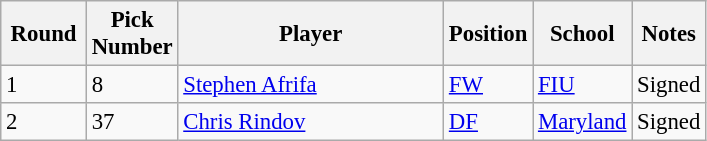<table class="wikitable" style="text-align:left; font-size:95%;">
<tr>
<th style="background:; width:50px;">Round</th>
<th style="background:; width:50px;">Pick Number</th>
<th style="background:; width:170px;">Player</th>
<th style="background:; width:50px;">Position</th>
<th style="background:; width:170;">School</th>
<th style="background:; width:50;">Notes</th>
</tr>
<tr>
<td>1</td>
<td>8</td>
<td> <a href='#'>Stephen Afrifa</a></td>
<td><a href='#'>FW</a></td>
<td><a href='#'>FIU</a></td>
<td>Signed</td>
</tr>
<tr>
<td>2</td>
<td>37</td>
<td> <a href='#'>Chris Rindov</a></td>
<td><a href='#'>DF</a></td>
<td><a href='#'>Maryland</a></td>
<td>Signed</td>
</tr>
</table>
